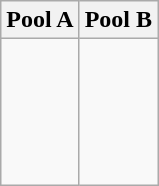<table class="wikitable">
<tr>
<th>Pool A</th>
<th>Pool B</th>
</tr>
<tr>
<td><br><br><br><br> <br></td>
<td><br><br><br><br> <br></td>
</tr>
</table>
